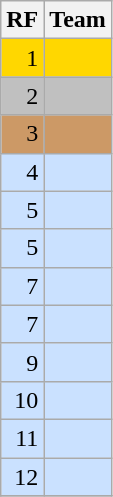<table class="wikitable">
<tr>
<th>RF</th>
<th>Team</th>
</tr>
<tr bgcolor="gold" align="right">
<td>1</td>
<td align="left"></td>
</tr>
<tr bgcolor="silver" align="right">
<td>2</td>
<td align="left"></td>
</tr>
<tr bgcolor="#c96" align="right">
<td>3</td>
<td align="left"></td>
</tr>
<tr bgcolor="#CAE1FF" align="right">
<td>4</td>
<td align="left"></td>
</tr>
<tr bgcolor="#CAE1FF" align="right">
<td>5</td>
<td align="left"></td>
</tr>
<tr bgcolor="#CAE1FF" align="right">
<td>5</td>
<td align="left"></td>
</tr>
<tr bgcolor="#CAE1FF" align="right">
<td>7</td>
<td align="left"></td>
</tr>
<tr bgcolor="#CAE1FF" align="right">
<td>7</td>
<td align="left"></td>
</tr>
<tr bgcolor="#CAE1FF" align="right">
<td>9</td>
<td align="left"></td>
</tr>
<tr bgcolor="#CAE1FF" align="right">
<td>10</td>
<td align="left"></td>
</tr>
<tr bgcolor="#CAE1FF" align="right">
<td>11</td>
<td align="left"></td>
</tr>
<tr bgcolor="#CAE1FF" align="right">
<td>12</td>
<td align="left"></td>
</tr>
<tr bgcolor="#CAE1FF" align="right">
</tr>
</table>
